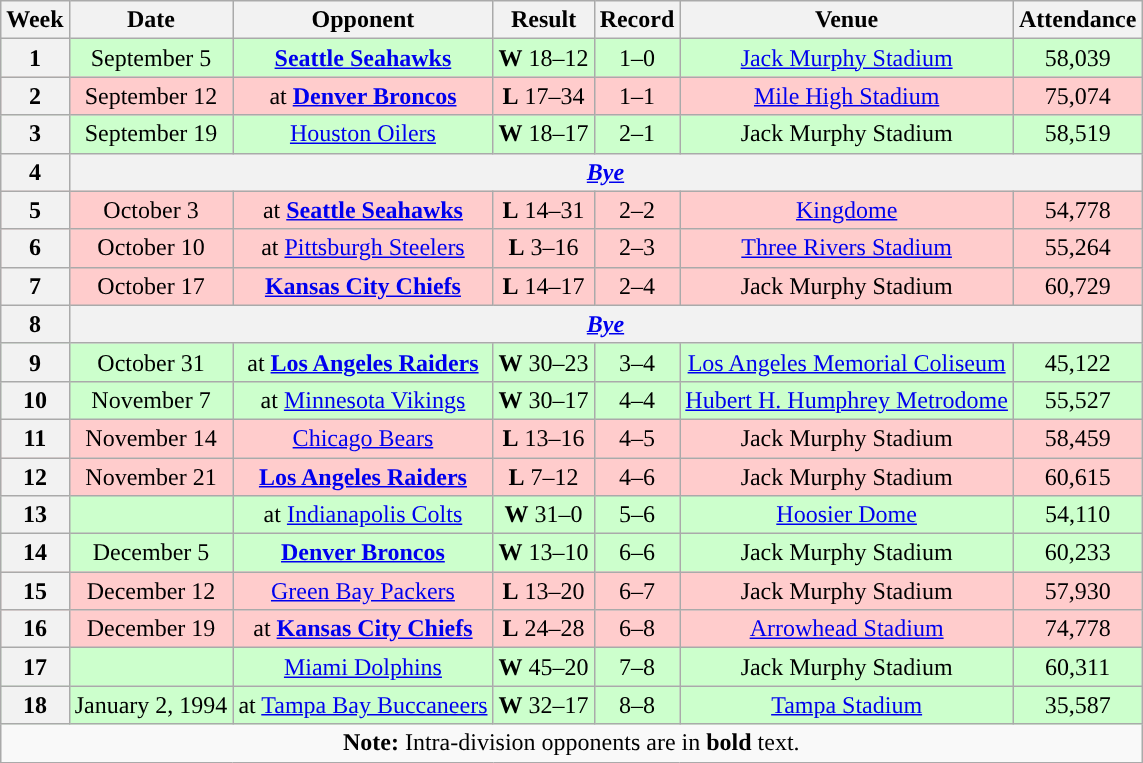<table class="wikitable" style="text-align:center">
<tr>
<th>Week</th>
<th>Date</th>
<th>Opponent</th>
<th>Result</th>
<th>Record</th>
<th>Venue</th>
<th>Attendance</th>
</tr>
<tr style="background:#cfc">
<th>1</th>
<td>September 5</td>
<td><strong><a href='#'>Seattle Seahawks</a></strong></td>
<td><strong>W</strong> 18–12</td>
<td>1–0</td>
<td><a href='#'>Jack Murphy Stadium</a></td>
<td>58,039</td>
</tr>
<tr style="background:#fcc">
<th>2</th>
<td>September 12</td>
<td>at <strong><a href='#'>Denver Broncos</a></strong></td>
<td><strong>L</strong> 17–34</td>
<td>1–1</td>
<td><a href='#'>Mile High Stadium</a></td>
<td>75,074</td>
</tr>
<tr style="background:#cfc">
<th>3</th>
<td>September 19</td>
<td><a href='#'>Houston Oilers</a></td>
<td><strong>W</strong> 18–17</td>
<td>2–1</td>
<td>Jack Murphy Stadium</td>
<td>58,519</td>
</tr>
<tr>
<th>4</th>
<th colspan="6"><em><a href='#'>Bye</a></em></th>
</tr>
<tr style="background:#fcc">
<th>5</th>
<td>October 3</td>
<td>at <strong><a href='#'>Seattle Seahawks</a></strong></td>
<td><strong>L</strong> 14–31</td>
<td>2–2</td>
<td><a href='#'>Kingdome</a></td>
<td>54,778</td>
</tr>
<tr style="background:#fcc">
<th>6</th>
<td>October 10</td>
<td>at <a href='#'>Pittsburgh Steelers</a></td>
<td><strong>L</strong> 3–16</td>
<td>2–3</td>
<td><a href='#'>Three Rivers Stadium</a></td>
<td>55,264</td>
</tr>
<tr style="background:#fcc">
<th>7</th>
<td>October 17</td>
<td><strong><a href='#'>Kansas City Chiefs</a></strong></td>
<td><strong>L</strong> 14–17</td>
<td>2–4</td>
<td>Jack Murphy Stadium</td>
<td>60,729</td>
</tr>
<tr>
<th>8</th>
<th colspan="6"><em><a href='#'>Bye</a></em></th>
</tr>
<tr style="background:#cfc">
<th>9</th>
<td>October 31</td>
<td>at <strong><a href='#'>Los Angeles Raiders</a></strong></td>
<td><strong>W</strong> 30–23</td>
<td>3–4</td>
<td><a href='#'>Los Angeles Memorial Coliseum</a></td>
<td>45,122</td>
</tr>
<tr style="background:#cfc">
<th>10</th>
<td>November 7</td>
<td>at <a href='#'>Minnesota Vikings</a></td>
<td><strong>W</strong> 30–17</td>
<td>4–4</td>
<td><a href='#'>Hubert H. Humphrey Metrodome</a></td>
<td>55,527</td>
</tr>
<tr style="background:#fcc">
<th>11</th>
<td>November 14</td>
<td><a href='#'>Chicago Bears</a></td>
<td><strong>L</strong> 13–16</td>
<td>4–5</td>
<td>Jack Murphy Stadium</td>
<td>58,459</td>
</tr>
<tr style="background:#fcc">
<th>12</th>
<td>November 21</td>
<td><strong><a href='#'>Los Angeles Raiders</a></strong></td>
<td><strong>L</strong> 7–12</td>
<td>4–6</td>
<td>Jack Murphy Stadium</td>
<td>60,615</td>
</tr>
<tr style="background:#cfc">
<th>13</th>
<td></td>
<td>at <a href='#'>Indianapolis Colts</a></td>
<td><strong>W</strong> 31–0</td>
<td>5–6</td>
<td><a href='#'>Hoosier Dome</a></td>
<td>54,110</td>
</tr>
<tr style="background:#cfc">
<th>14</th>
<td>December 5</td>
<td><strong><a href='#'>Denver Broncos</a></strong></td>
<td><strong>W</strong> 13–10</td>
<td>6–6</td>
<td>Jack Murphy Stadium</td>
<td>60,233</td>
</tr>
<tr style="background:#fcc">
<th>15</th>
<td>December 12</td>
<td><a href='#'>Green Bay Packers</a></td>
<td><strong>L</strong> 13–20</td>
<td>6–7</td>
<td>Jack Murphy Stadium</td>
<td>57,930</td>
</tr>
<tr style="background:#fcc">
<th>16</th>
<td>December 19</td>
<td>at <strong><a href='#'>Kansas City Chiefs</a></strong></td>
<td><strong>L</strong> 24–28</td>
<td>6–8</td>
<td><a href='#'>Arrowhead Stadium</a></td>
<td>74,778</td>
</tr>
<tr style="background:#cfc">
<th>17</th>
<td></td>
<td><a href='#'>Miami Dolphins</a></td>
<td><strong>W</strong> 45–20</td>
<td>7–8</td>
<td>Jack Murphy Stadium</td>
<td>60,311</td>
</tr>
<tr style="background:#cfc">
<th>18</th>
<td>January 2, 1994</td>
<td>at <a href='#'>Tampa Bay Buccaneers</a></td>
<td><strong>W</strong> 32–17</td>
<td>8–8</td>
<td><a href='#'>Tampa Stadium</a></td>
<td>35,587</td>
</tr>
<tr>
<td colspan="7"><strong>Note:</strong> Intra-division opponents are in <strong>bold</strong> text.</td>
</tr>
</table>
